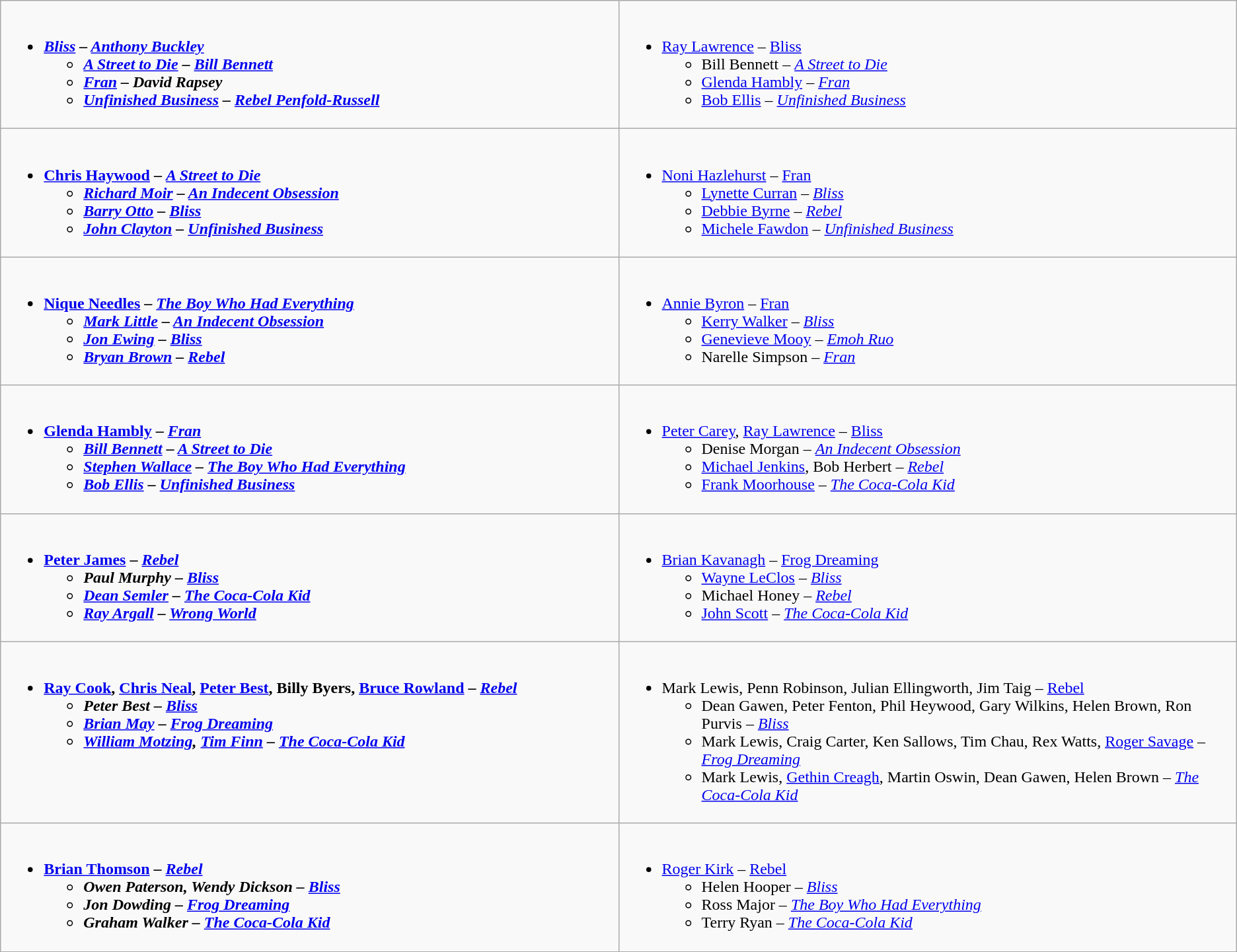<table class="wikitable" style="width=">
<tr>
<td valign="top" width="50%"><br><ul><li><strong><em><a href='#'>Bliss</a><em> – <a href='#'>Anthony Buckley</a><strong><ul><li></em><a href='#'>A Street to Die</a><em> – <a href='#'>Bill Bennett</a></li><li></em><a href='#'>Fran</a><em> – David Rapsey</li><li></em><a href='#'>Unfinished Business</a><em> – <a href='#'>Rebel Penfold-Russell</a></li></ul></li></ul></td>
<td valign="top" width="50%"><br><ul><li></strong><a href='#'>Ray Lawrence</a> – </em><a href='#'>Bliss</a></em></strong><ul><li>Bill Bennett – <em><a href='#'>A Street to Die</a></em></li><li><a href='#'>Glenda Hambly</a> – <em><a href='#'>Fran</a></em></li><li><a href='#'>Bob Ellis</a> – <em><a href='#'>Unfinished Business</a></em></li></ul></li></ul></td>
</tr>
<tr>
<td valign="top" width="50%"><br><ul><li><strong><a href='#'>Chris Haywood</a> – <em><a href='#'>A Street to Die</a><strong><em><ul><li><a href='#'>Richard Moir</a> – </em><a href='#'>An Indecent Obsession</a><em></li><li><a href='#'>Barry Otto</a> – </em><a href='#'>Bliss</a><em></li><li><a href='#'>John Clayton</a> – </em><a href='#'>Unfinished Business</a><em></li></ul></li></ul></td>
<td valign="top" width="50%"><br><ul><li></strong><a href='#'>Noni Hazlehurst</a> – </em><a href='#'>Fran</a></em></strong><ul><li><a href='#'>Lynette Curran</a> – <em><a href='#'>Bliss</a></em></li><li><a href='#'>Debbie Byrne</a> – <em><a href='#'>Rebel</a></em></li><li><a href='#'>Michele Fawdon</a> – <em><a href='#'>Unfinished Business</a></em></li></ul></li></ul></td>
</tr>
<tr>
<td valign="top" width="50%"><br><ul><li><strong><a href='#'>Nique Needles</a> – <em><a href='#'>The Boy Who Had Everything</a><strong><em><ul><li><a href='#'>Mark Little</a> – </em><a href='#'>An Indecent Obsession</a><em></li><li><a href='#'>Jon Ewing</a> – </em><a href='#'>Bliss</a><em></li><li><a href='#'>Bryan Brown</a> – </em><a href='#'>Rebel</a><em></li></ul></li></ul></td>
<td valign="top" width="50%"><br><ul><li></strong><a href='#'>Annie Byron</a> – </em><a href='#'>Fran</a></em></strong><ul><li><a href='#'>Kerry Walker</a> – <em><a href='#'>Bliss</a></em></li><li><a href='#'>Genevieve Mooy</a> – <em><a href='#'>Emoh Ruo</a></em></li><li>Narelle Simpson – <em><a href='#'>Fran</a></em></li></ul></li></ul></td>
</tr>
<tr>
<td valign="top" width="50%"><br><ul><li><strong><a href='#'>Glenda Hambly</a> – <em><a href='#'>Fran</a><strong><em><ul><li><a href='#'>Bill Bennett</a> – </em><a href='#'>A Street to Die</a><em></li><li><a href='#'>Stephen Wallace</a> – </em><a href='#'>The Boy Who Had Everything</a><em></li><li><a href='#'>Bob Ellis</a> – </em><a href='#'>Unfinished Business</a><em></li></ul></li></ul></td>
<td valign="top" width="50%"><br><ul><li></strong><a href='#'>Peter Carey</a>, <a href='#'>Ray Lawrence</a> – </em><a href='#'>Bliss</a></em></strong><ul><li>Denise Morgan – <em><a href='#'>An Indecent Obsession</a></em></li><li><a href='#'>Michael Jenkins</a>, Bob Herbert – <em><a href='#'>Rebel</a></em></li><li><a href='#'>Frank Moorhouse</a> – <em><a href='#'>The Coca-Cola Kid</a></em></li></ul></li></ul></td>
</tr>
<tr>
<td valign="top" width="50%"><br><ul><li><strong><a href='#'>Peter James</a> – <em><a href='#'>Rebel</a><strong><em><ul><li>Paul Murphy – </em><a href='#'>Bliss</a><em></li><li><a href='#'>Dean Semler</a> – </em><a href='#'>The Coca-Cola Kid</a><em></li><li><a href='#'>Ray Argall</a> – </em><a href='#'>Wrong World</a><em></li></ul></li></ul></td>
<td valign="top" width="50%"><br><ul><li></strong><a href='#'>Brian Kavanagh</a> – </em><a href='#'>Frog Dreaming</a></em></strong><ul><li><a href='#'>Wayne LeClos</a> – <em><a href='#'>Bliss</a></em></li><li>Michael Honey – <em><a href='#'>Rebel</a></em></li><li><a href='#'>John Scott</a> – <em><a href='#'>The Coca-Cola Kid</a></em></li></ul></li></ul></td>
</tr>
<tr>
<td valign="top" width="50%"><br><ul><li><strong><a href='#'>Ray Cook</a>, <a href='#'>Chris Neal</a>, <a href='#'>Peter Best</a>, Billy Byers, <a href='#'>Bruce Rowland</a> – <em><a href='#'>Rebel</a><strong><em><ul><li>Peter Best – </em><a href='#'>Bliss</a><em></li><li><a href='#'>Brian May</a> – </em><a href='#'>Frog Dreaming</a><em></li><li><a href='#'>William Motzing</a>, <a href='#'>Tim Finn</a> – </em><a href='#'>The Coca-Cola Kid</a><em></li></ul></li></ul></td>
<td valign="top" width="50%"><br><ul><li></strong>Mark Lewis, Penn Robinson, Julian Ellingworth, Jim Taig – </em><a href='#'>Rebel</a></em></strong><ul><li>Dean Gawen, Peter Fenton, Phil Heywood, Gary Wilkins, Helen Brown, Ron Purvis – <em><a href='#'>Bliss</a></em></li><li>Mark Lewis, Craig Carter, Ken Sallows, Tim Chau, Rex Watts, <a href='#'>Roger Savage</a> – <em><a href='#'>Frog Dreaming</a></em></li><li>Mark Lewis, <a href='#'>Gethin Creagh</a>, Martin Oswin, Dean Gawen, Helen Brown – <em><a href='#'>The Coca-Cola Kid</a></em></li></ul></li></ul></td>
</tr>
<tr>
<td valign="top" width="50%"><br><ul><li><strong><a href='#'>Brian Thomson</a> – <em><a href='#'>Rebel</a><strong><em><ul><li>Owen Paterson, Wendy Dickson – </em><a href='#'>Bliss</a><em></li><li>Jon Dowding – </em><a href='#'>Frog Dreaming</a><em></li><li>Graham Walker – </em><a href='#'>The Coca-Cola Kid</a><em></li></ul></li></ul></td>
<td valign="top" width="50%"><br><ul><li></strong><a href='#'>Roger Kirk</a> – </em><a href='#'>Rebel</a></em></strong><ul><li>Helen Hooper – <em><a href='#'>Bliss</a></em></li><li>Ross Major – <em><a href='#'>The Boy Who Had Everything</a></em></li><li>Terry Ryan – <em><a href='#'>The Coca-Cola Kid</a></em></li></ul></li></ul></td>
</tr>
<tr>
</tr>
</table>
